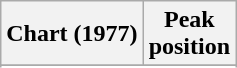<table class="wikitable sortable plainrowheaders" style="text-align:center">
<tr>
<th scope="col">Chart (1977)</th>
<th scope="col">Peak<br> position</th>
</tr>
<tr>
</tr>
<tr>
</tr>
</table>
